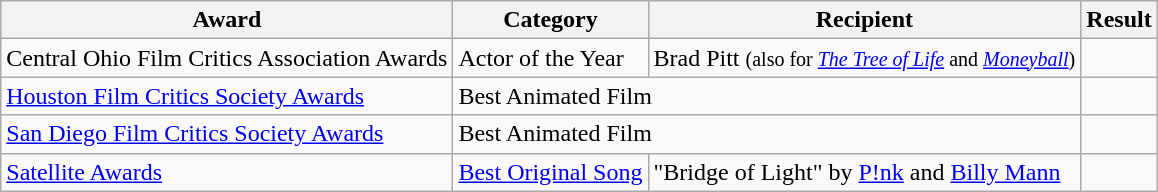<table class="wikitable sortable">
<tr>
<th>Award</th>
<th>Category</th>
<th>Recipient</th>
<th>Result</th>
</tr>
<tr>
<td>Central Ohio Film Critics Association Awards</td>
<td>Actor of the Year</td>
<td>Brad Pitt <small>(also for <em><a href='#'>The Tree of Life</a></em> and <em><a href='#'>Moneyball</a></em>)</small></td>
<td></td>
</tr>
<tr>
<td><a href='#'>Houston Film Critics Society Awards</a></td>
<td colspan=2>Best Animated Film</td>
<td></td>
</tr>
<tr>
<td><a href='#'>San Diego Film Critics Society Awards</a></td>
<td colspan=2>Best Animated Film</td>
<td></td>
</tr>
<tr>
<td rowspan=1><a href='#'>Satellite Awards</a></td>
<td><a href='#'>Best Original Song</a></td>
<td>"Bridge of Light" by <a href='#'>P!nk</a> and <a href='#'>Billy Mann</a></td>
<td></td>
</tr>
</table>
